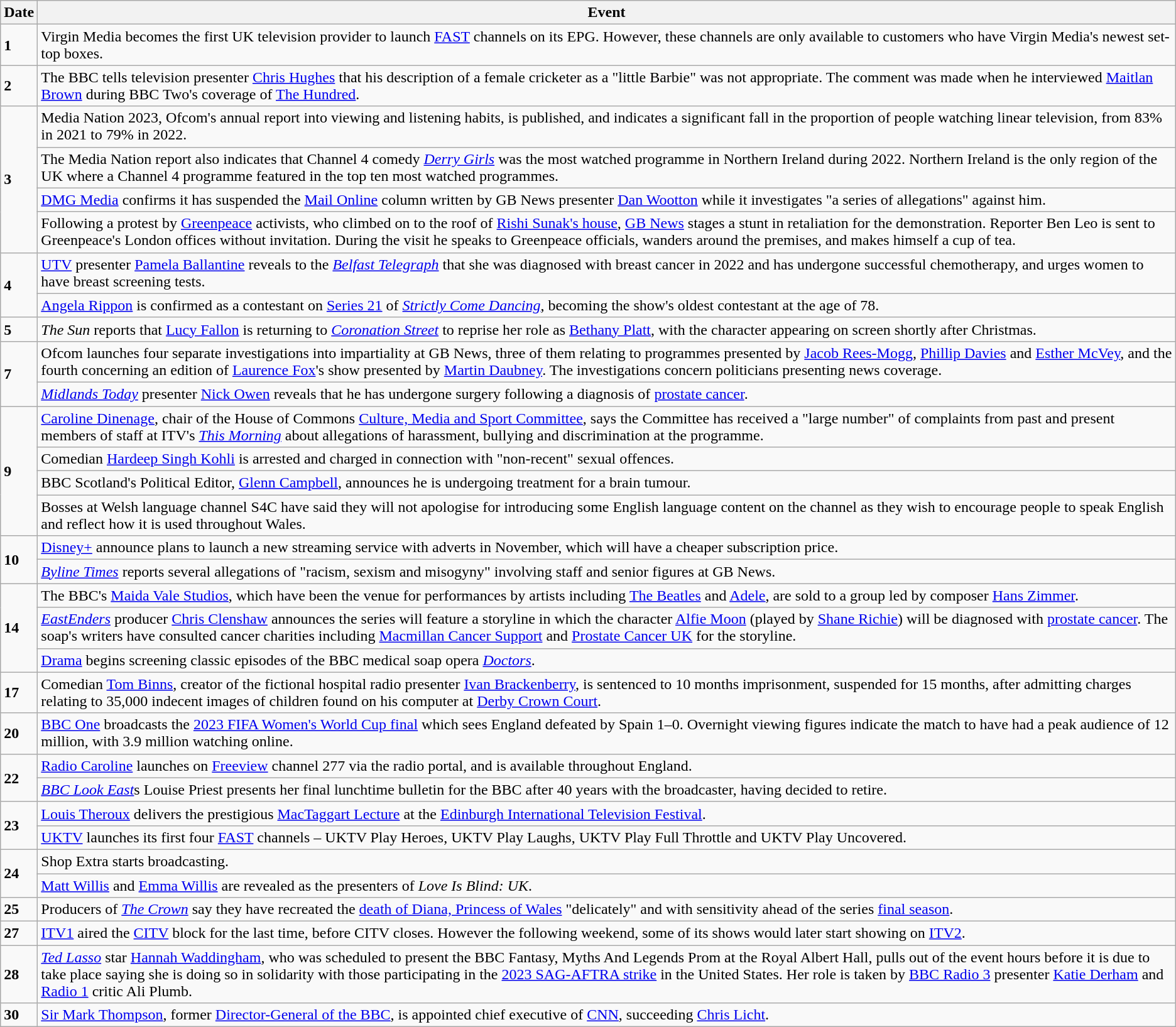<table class="wikitable">
<tr>
<th>Date</th>
<th>Event</th>
</tr>
<tr>
<td><strong>1</strong></td>
<td>Virgin Media becomes the first UK television provider to launch <a href='#'>FAST</a> channels on its EPG. However, these channels are only available to customers who have Virgin Media's newest set-top boxes.</td>
</tr>
<tr>
<td><strong>2</strong></td>
<td>The BBC tells television presenter <a href='#'>Chris Hughes</a> that his description of a female cricketer as a "little Barbie" was not appropriate. The comment was made when he interviewed <a href='#'>Maitlan Brown</a> during BBC Two's coverage of <a href='#'>The Hundred</a>.</td>
</tr>
<tr>
<td rowspan=4><strong>3</strong></td>
<td>Media Nation 2023, Ofcom's annual report into viewing and listening habits, is published, and indicates a significant fall in the proportion of people watching linear television, from 83% in 2021 to 79% in 2022.</td>
</tr>
<tr>
<td>The Media Nation report also indicates that Channel 4 comedy <em><a href='#'>Derry Girls</a></em> was the most watched programme in Northern Ireland during 2022. Northern Ireland is the only region of the UK where a Channel 4 programme featured in the top ten most watched programmes.</td>
</tr>
<tr>
<td><a href='#'>DMG Media</a> confirms it has suspended the <a href='#'>Mail Online</a> column written by GB News presenter <a href='#'>Dan Wootton</a> while it investigates "a series of allegations" against him.</td>
</tr>
<tr>
<td>Following a protest by <a href='#'>Greenpeace</a> activists, who climbed on to the roof of <a href='#'>Rishi Sunak's house</a>, <a href='#'>GB News</a> stages a stunt in retaliation for the demonstration. Reporter Ben Leo is sent to Greenpeace's London offices without invitation. During the visit he speaks to Greenpeace officials, wanders around the premises, and makes himself a cup of tea.</td>
</tr>
<tr>
<td rowspan=2><strong>4</strong></td>
<td><a href='#'>UTV</a> presenter <a href='#'>Pamela Ballantine</a> reveals to the <em><a href='#'>Belfast Telegraph</a></em> that she was diagnosed with breast cancer in 2022 and has undergone successful chemotherapy, and urges women to have breast screening tests.</td>
</tr>
<tr>
<td><a href='#'>Angela Rippon</a> is confirmed as a contestant on <a href='#'>Series 21</a> of <em><a href='#'>Strictly Come Dancing</a></em>, becoming the show's oldest contestant at the age of 78.</td>
</tr>
<tr>
<td><strong>5</strong></td>
<td><em>The Sun</em> reports that <a href='#'>Lucy Fallon</a> is returning to <em><a href='#'>Coronation Street</a></em> to reprise her role as <a href='#'>Bethany Platt</a>, with the character appearing on screen shortly after Christmas.</td>
</tr>
<tr>
<td rowspan=2><strong>7</strong></td>
<td>Ofcom launches four separate investigations into impartiality at GB News, three of them relating to programmes presented by <a href='#'>Jacob Rees-Mogg</a>, <a href='#'>Phillip Davies</a> and <a href='#'>Esther McVey</a>, and the fourth concerning an edition of <a href='#'>Laurence Fox</a>'s show presented by <a href='#'>Martin Daubney</a>. The investigations concern politicians presenting news coverage.</td>
</tr>
<tr>
<td><em><a href='#'>Midlands Today</a></em> presenter <a href='#'>Nick Owen</a> reveals that he has undergone surgery following a diagnosis of <a href='#'>prostate cancer</a>.</td>
</tr>
<tr>
<td rowspan=4><strong>9</strong></td>
<td><a href='#'>Caroline Dinenage</a>, chair of the House of Commons <a href='#'>Culture, Media and Sport Committee</a>, says the Committee has received a "large number" of complaints from past and present members of staff at ITV's <em><a href='#'>This Morning</a></em> about allegations of harassment, bullying and discrimination at the programme.</td>
</tr>
<tr>
<td>Comedian <a href='#'>Hardeep Singh Kohli</a> is arrested and charged in connection with "non-recent" sexual offences.</td>
</tr>
<tr>
<td>BBC Scotland's Political Editor, <a href='#'>Glenn Campbell</a>, announces he is undergoing treatment for a brain tumour.</td>
</tr>
<tr>
<td>Bosses at Welsh language channel S4C have said they will not apologise for introducing some English language content on the channel as they wish to encourage people to speak English and reflect how it is used throughout Wales.</td>
</tr>
<tr>
<td rowspan=2><strong>10</strong></td>
<td><a href='#'>Disney+</a> announce plans to launch a new streaming service with adverts in November, which will have a cheaper subscription price.</td>
</tr>
<tr>
<td><em><a href='#'>Byline Times</a></em> reports several allegations of "racism, sexism and misogyny" involving staff and senior figures at GB News.</td>
</tr>
<tr>
<td rowspan=3><strong>14</strong></td>
<td>The BBC's <a href='#'>Maida Vale Studios</a>, which have been the venue for performances by artists including <a href='#'>The Beatles</a> and <a href='#'>Adele</a>, are sold to a group led by composer <a href='#'>Hans Zimmer</a>.</td>
</tr>
<tr>
<td><em><a href='#'>EastEnders</a></em> producer <a href='#'>Chris Clenshaw</a> announces the series will feature a storyline in which the character <a href='#'>Alfie Moon</a> (played by <a href='#'>Shane Richie</a>) will be diagnosed with <a href='#'>prostate cancer</a>. The soap's writers have consulted cancer charities including <a href='#'>Macmillan Cancer Support</a> and <a href='#'>Prostate Cancer UK</a> for the storyline.</td>
</tr>
<tr>
<td><a href='#'>Drama</a> begins screening classic episodes of the BBC medical soap opera <em><a href='#'>Doctors</a></em>.</td>
</tr>
<tr>
<td><strong>17</strong></td>
<td>Comedian <a href='#'>Tom Binns</a>, creator of the fictional hospital radio presenter <a href='#'>Ivan Brackenberry</a>, is sentenced to 10 months imprisonment, suspended for 15 months, after admitting charges relating to 35,000 indecent images of children found on his computer at <a href='#'>Derby Crown Court</a>.</td>
</tr>
<tr>
<td><strong>20</strong></td>
<td><a href='#'>BBC One</a> broadcasts the <a href='#'>2023 FIFA Women's World Cup final</a> which sees England defeated by Spain 1–0. Overnight viewing figures indicate the match to have had a peak audience of 12 million, with 3.9 million watching online.</td>
</tr>
<tr>
<td rowspan=2><strong>22</strong></td>
<td><a href='#'>Radio Caroline</a> launches on <a href='#'>Freeview</a> channel 277 via the radio portal, and is available throughout England.</td>
</tr>
<tr>
<td><em><a href='#'>BBC Look East</a></em>s Louise Priest presents her final lunchtime bulletin for the BBC after 40 years with the broadcaster, having decided to retire.</td>
</tr>
<tr>
<td rowspan=2><strong>23</strong></td>
<td><a href='#'>Louis Theroux</a> delivers the prestigious <a href='#'>MacTaggart Lecture</a> at the <a href='#'>Edinburgh International Television Festival</a>.</td>
</tr>
<tr>
<td><a href='#'>UKTV</a> launches its first four <a href='#'>FAST</a> channels – UKTV Play Heroes, UKTV Play Laughs, UKTV Play Full Throttle and UKTV Play Uncovered.</td>
</tr>
<tr>
<td rowspan=2><strong>24</strong></td>
<td>Shop Extra starts broadcasting.</td>
</tr>
<tr>
<td><a href='#'>Matt Willis</a> and <a href='#'>Emma Willis</a> are revealed as the presenters of <em>Love Is Blind: UK</em>.</td>
</tr>
<tr>
<td><strong>25</strong></td>
<td>Producers of <em><a href='#'>The Crown</a></em> say they have recreated the <a href='#'>death of Diana, Princess of Wales</a> "delicately" and with sensitivity ahead of the series <a href='#'>final season</a>.</td>
</tr>
<tr>
<td><strong>27</strong></td>
<td><a href='#'>ITV1</a> aired the <a href='#'>CITV</a> block for the last time, before CITV closes. However the following weekend, some of its shows would later start showing on <a href='#'>ITV2</a>.</td>
</tr>
<tr>
<td><strong>28</strong></td>
<td><em><a href='#'>Ted Lasso</a></em> star <a href='#'>Hannah Waddingham</a>, who was scheduled to present the BBC Fantasy, Myths And Legends Prom at the Royal Albert Hall, pulls out of the event hours before it is due to take place saying she is doing so in solidarity with those participating in the <a href='#'>2023 SAG-AFTRA strike</a> in the United States. Her role is taken by <a href='#'>BBC Radio 3</a> presenter <a href='#'>Katie Derham</a> and <a href='#'>Radio 1</a> critic Ali Plumb.</td>
</tr>
<tr>
<td><strong>30</strong></td>
<td><a href='#'>Sir Mark Thompson</a>, former <a href='#'>Director-General of the BBC</a>, is appointed chief executive of <a href='#'>CNN</a>, succeeding <a href='#'>Chris Licht</a>.</td>
</tr>
</table>
